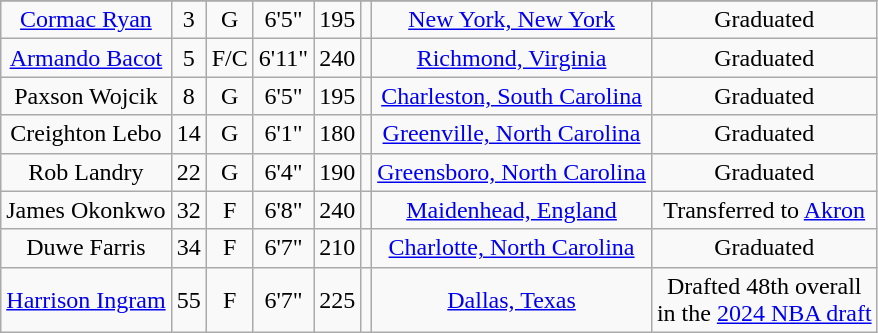<table class="wikitable sortable" style="text-align: center">
<tr align=center>
</tr>
<tr>
<td><a href='#'>Cormac Ryan</a></td>
<td>3</td>
<td>G</td>
<td>6'5"</td>
<td>195</td>
<td></td>
<td><a href='#'>New York, New York</a></td>
<td>Graduated</td>
</tr>
<tr>
<td><a href='#'>Armando Bacot</a></td>
<td>5</td>
<td>F/C</td>
<td>6'11"</td>
<td>240</td>
<td></td>
<td><a href='#'>Richmond, Virginia</a></td>
<td>Graduated</td>
</tr>
<tr>
<td>Paxson Wojcik</td>
<td>8</td>
<td>G</td>
<td>6'5"</td>
<td>195</td>
<td></td>
<td><a href='#'>Charleston, South Carolina</a></td>
<td>Graduated</td>
</tr>
<tr>
<td>Creighton Lebo</td>
<td>14</td>
<td>G</td>
<td>6'1"</td>
<td>180</td>
<td></td>
<td><a href='#'>Greenville, North Carolina</a></td>
<td>Graduated</td>
</tr>
<tr>
<td>Rob Landry</td>
<td>22</td>
<td>G</td>
<td>6'4"</td>
<td>190</td>
<td></td>
<td><a href='#'>Greensboro, North Carolina</a></td>
<td>Graduated</td>
</tr>
<tr>
<td>James Okonkwo</td>
<td>32</td>
<td>F</td>
<td>6'8"</td>
<td>240</td>
<td></td>
<td><a href='#'>Maidenhead, England</a></td>
<td>Transferred to <a href='#'>Akron</a></td>
</tr>
<tr>
<td>Duwe Farris</td>
<td>34</td>
<td>F</td>
<td>6'7"</td>
<td>210</td>
<td></td>
<td><a href='#'>Charlotte, North Carolina</a></td>
<td>Graduated</td>
</tr>
<tr>
<td><a href='#'>Harrison Ingram</a></td>
<td>55</td>
<td>F</td>
<td>6'7"</td>
<td>225</td>
<td></td>
<td><a href='#'>Dallas, Texas</a></td>
<td>Drafted 48th overall<br>in the <a href='#'>2024 NBA draft</a></td>
</tr>
</table>
